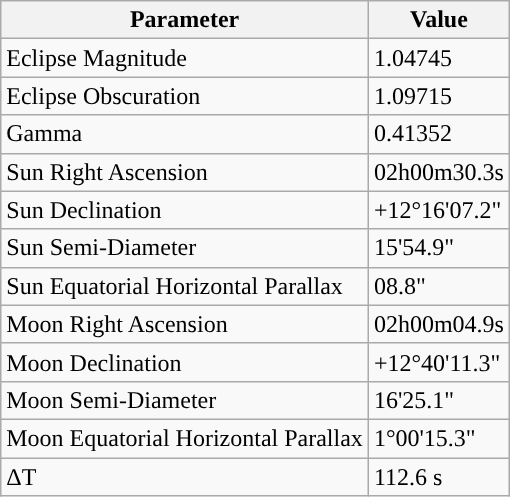<table class="wikitable">
<tr>
<th>Parameter</th>
<th>Value</th>
</tr>
<tr>
<td>Eclipse Magnitude</td>
<td>1.04745</td>
</tr>
<tr>
<td>Eclipse Obscuration</td>
<td>1.09715</td>
</tr>
<tr>
<td>Gamma</td>
<td>0.41352</td>
</tr>
<tr>
<td>Sun Right Ascension</td>
<td>02h00m30.3s</td>
</tr>
<tr>
<td>Sun Declination</td>
<td>+12°16'07.2"</td>
</tr>
<tr>
<td>Sun Semi-Diameter</td>
<td>15'54.9"</td>
</tr>
<tr>
<td>Sun Equatorial Horizontal Parallax</td>
<td>08.8"</td>
</tr>
<tr>
<td>Moon Right Ascension</td>
<td>02h00m04.9s</td>
</tr>
<tr>
<td>Moon Declination</td>
<td>+12°40'11.3"</td>
</tr>
<tr>
<td>Moon Semi-Diameter</td>
<td>16'25.1"</td>
</tr>
<tr>
<td>Moon Equatorial Horizontal Parallax</td>
<td>1°00'15.3"</td>
</tr>
<tr>
<td>ΔT</td>
<td>112.6 s</td>
</tr>
</table>
